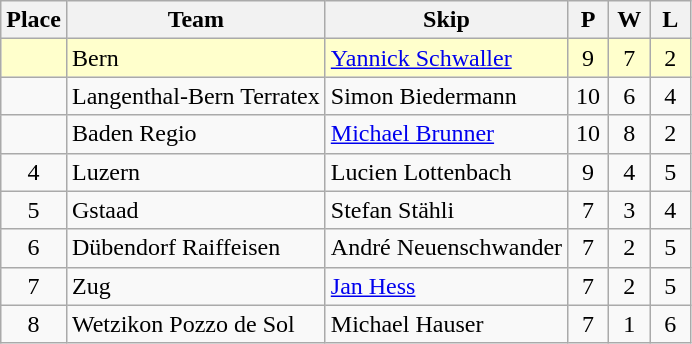<table class=wikitable style="text-align: center;">
<tr>
<th>Place</th>
<th>Team</th>
<th>Skip</th>
<th width=20>P</th>
<th width=20>W</th>
<th width=20>L</th>
</tr>
<tr style="background:#ffc;">
<td></td>
<td align="left">Bern</td>
<td align="left"><a href='#'>Yannick Schwaller</a></td>
<td>9</td>
<td>7</td>
<td>2</td>
</tr>
<tr>
<td></td>
<td align="left">Langenthal-Bern Terratex</td>
<td align="left">Simon Biedermann</td>
<td>10</td>
<td>6</td>
<td>4</td>
</tr>
<tr>
<td></td>
<td align="left">Baden Regio</td>
<td align="left"><a href='#'>Michael Brunner</a></td>
<td>10</td>
<td>8</td>
<td>2</td>
</tr>
<tr>
<td>4</td>
<td align="left">Luzern</td>
<td align="left">Lucien Lottenbach</td>
<td>9</td>
<td>4</td>
<td>5</td>
</tr>
<tr>
<td>5</td>
<td align="left">Gstaad</td>
<td align="left">Stefan Stähli</td>
<td>7</td>
<td>3</td>
<td>4</td>
</tr>
<tr>
<td>6</td>
<td align="left">Dübendorf Raiffeisen</td>
<td align="left">André Neuenschwander</td>
<td>7</td>
<td>2</td>
<td>5</td>
</tr>
<tr>
<td>7</td>
<td align="left">Zug</td>
<td align="left"><a href='#'>Jan Hess</a></td>
<td>7</td>
<td>2</td>
<td>5</td>
</tr>
<tr>
<td>8</td>
<td align="left">Wetzikon Pozzo de Sol</td>
<td align="left">Michael Hauser</td>
<td>7</td>
<td>1</td>
<td>6</td>
</tr>
</table>
